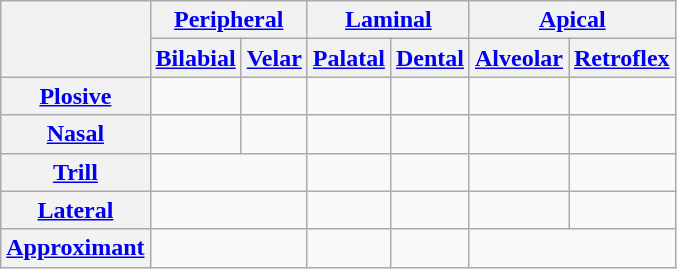<table class="wikitable" style="text-align:center">
<tr>
<th rowspan="2"></th>
<th colspan="2"><a href='#'>Peripheral</a></th>
<th colspan="2"><a href='#'>Laminal</a></th>
<th colspan="2"><a href='#'>Apical</a></th>
</tr>
<tr>
<th><a href='#'>Bilabial</a></th>
<th><a href='#'>Velar</a></th>
<th><a href='#'>Palatal</a></th>
<th><a href='#'>Dental</a></th>
<th><a href='#'>Alveolar</a></th>
<th><a href='#'>Retroflex</a></th>
</tr>
<tr>
<th><a href='#'>Plosive</a></th>
<td></td>
<td></td>
<td></td>
<td></td>
<td></td>
<td></td>
</tr>
<tr>
<th><a href='#'>Nasal</a></th>
<td></td>
<td></td>
<td></td>
<td></td>
<td></td>
<td></td>
</tr>
<tr>
<th><a href='#'>Trill</a></th>
<td colspan="2"></td>
<td></td>
<td></td>
<td></td>
<td></td>
</tr>
<tr>
<th><a href='#'>Lateral</a></th>
<td colspan="2"></td>
<td></td>
<td></td>
<td></td>
<td></td>
</tr>
<tr style="text-align: center;">
<th><a href='#'>Approximant</a></th>
<td colspan="2"></td>
<td></td>
<td></td>
<td colspan="2"></td>
</tr>
</table>
